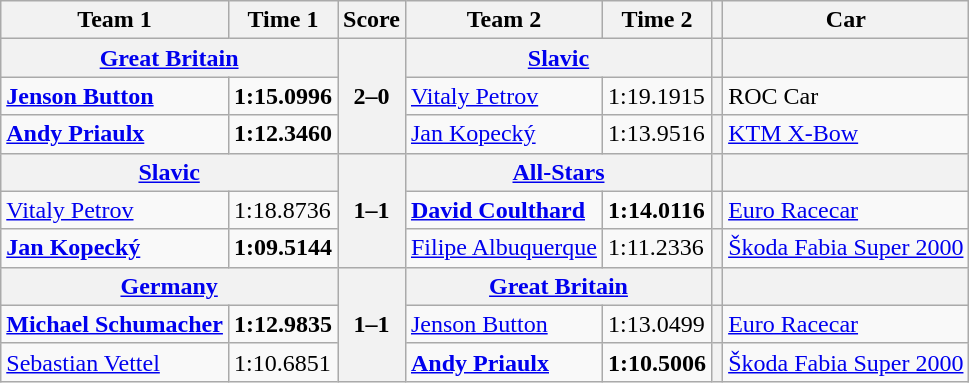<table class="wikitable">
<tr>
<th>Team 1</th>
<th>Time 1</th>
<th>Score</th>
<th>Team 2</th>
<th>Time 2</th>
<th></th>
<th>Car</th>
</tr>
<tr>
<th colspan=2> <a href='#'>Great Britain</a></th>
<th rowspan=3>2–0</th>
<th colspan=2> <a href='#'>Slavic</a></th>
<th></th>
<th></th>
</tr>
<tr>
<td><strong><a href='#'>Jenson Button</a></strong></td>
<td><strong>1:15.0996</strong></td>
<td><a href='#'>Vitaly Petrov</a></td>
<td>1:19.1915</td>
<th></th>
<td>ROC Car</td>
</tr>
<tr>
<td><strong><a href='#'>Andy Priaulx</a></strong></td>
<td><strong>1:12.3460</strong></td>
<td><a href='#'>Jan Kopecký</a></td>
<td>1:13.9516</td>
<th></th>
<td><a href='#'>KTM X-Bow</a></td>
</tr>
<tr>
<th colspan=2> <a href='#'>Slavic</a></th>
<th rowspan=3>1–1</th>
<th colspan=2> <a href='#'>All-Stars</a></th>
<th></th>
<th></th>
</tr>
<tr>
<td><a href='#'>Vitaly Petrov</a></td>
<td>1:18.8736</td>
<td><strong><a href='#'>David Coulthard</a></strong></td>
<td><strong>1:14.0116</strong></td>
<th></th>
<td><a href='#'>Euro Racecar</a></td>
</tr>
<tr>
<td><strong><a href='#'>Jan Kopecký</a></strong></td>
<td><strong>1:09.5144</strong></td>
<td><a href='#'>Filipe Albuquerque</a></td>
<td>1:11.2336</td>
<th></th>
<td><a href='#'>Škoda Fabia Super 2000</a></td>
</tr>
<tr>
<th colspan=2> <a href='#'>Germany</a></th>
<th rowspan=3>1–1</th>
<th colspan=2> <a href='#'>Great Britain</a></th>
<th></th>
<th></th>
</tr>
<tr>
<td><strong><a href='#'>Michael Schumacher</a></strong></td>
<td><strong>1:12.9835</strong></td>
<td><a href='#'>Jenson Button</a></td>
<td>1:13.0499</td>
<th></th>
<td><a href='#'>Euro Racecar</a></td>
</tr>
<tr>
<td><a href='#'>Sebastian Vettel</a></td>
<td>1:10.6851</td>
<td><strong><a href='#'>Andy Priaulx</a></strong></td>
<td><strong>1:10.5006</strong></td>
<th></th>
<td><a href='#'>Škoda Fabia Super 2000</a></td>
</tr>
</table>
